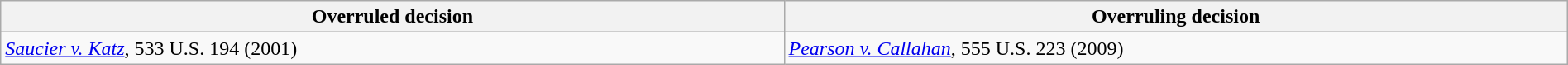<table class="wikitable sortable collapsible" style="width:100%">
<tr>
<th width="50%">Overruled decision</th>
<th width="50%">Overruling decision</th>
</tr>
<tr valign="top">
<td><em><a href='#'>Saucier v. Katz</a></em>, 533 U.S. 194 (2001)</td>
<td><em><a href='#'>Pearson v. Callahan</a></em>, 555 U.S. 223 (2009)</td>
</tr>
</table>
